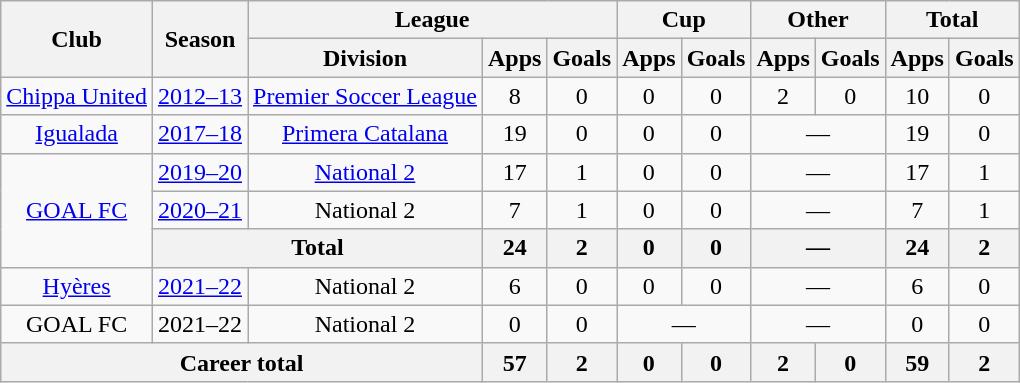<table class="wikitable" style="text-align:center">
<tr>
<th rowspan="2">Club</th>
<th rowspan="2">Season</th>
<th colspan="3">League</th>
<th colspan="2">Cup</th>
<th colspan="2">Other</th>
<th colspan="2">Total</th>
</tr>
<tr>
<th>Division</th>
<th>Apps</th>
<th>Goals</th>
<th>Apps</th>
<th>Goals</th>
<th>Apps</th>
<th>Goals</th>
<th>Apps</th>
<th>Goals</th>
</tr>
<tr>
<td><a href='#'>Chippa United</a></td>
<td><a href='#'>2012–13</a></td>
<td><a href='#'>Premier Soccer League</a></td>
<td>8</td>
<td>0</td>
<td>0</td>
<td>0</td>
<td>2</td>
<td>0</td>
<td>10</td>
<td>0</td>
</tr>
<tr>
<td><a href='#'>Igualada</a></td>
<td><a href='#'>2017–18</a></td>
<td><a href='#'>Primera Catalana</a></td>
<td>19</td>
<td>0</td>
<td>0</td>
<td>0</td>
<td colspan="2">—</td>
<td>19</td>
<td>0</td>
</tr>
<tr>
<td rowspan="3"><a href='#'>GOAL FC</a></td>
<td><a href='#'>2019–20</a></td>
<td><a href='#'>National 2</a></td>
<td>17</td>
<td>1</td>
<td>0</td>
<td>0</td>
<td colspan="2">—</td>
<td>17</td>
<td>1</td>
</tr>
<tr>
<td><a href='#'>2020–21</a></td>
<td>National 2</td>
<td>7</td>
<td>1</td>
<td>0</td>
<td>0</td>
<td colspan="2">—</td>
<td>7</td>
<td>1</td>
</tr>
<tr>
<th colspan="2">Total</th>
<th>24</th>
<th>2</th>
<th>0</th>
<th>0</th>
<th colspan="2">—</th>
<th>24</th>
<th>2</th>
</tr>
<tr>
<td><a href='#'>Hyères</a></td>
<td><a href='#'>2021–22</a></td>
<td>National 2</td>
<td>6</td>
<td>0</td>
<td>0</td>
<td>0</td>
<td colspan="2">—</td>
<td>6</td>
<td>0</td>
</tr>
<tr>
<td>GOAL FC</td>
<td>2021–22</td>
<td>National 2</td>
<td>0</td>
<td>0</td>
<td colspan="2">—</td>
<td colspan="2">—</td>
<td>0</td>
<td>0</td>
</tr>
<tr>
<th colspan="3">Career total</th>
<th>57</th>
<th>2</th>
<th>0</th>
<th>0</th>
<th>2</th>
<th>0</th>
<th>59</th>
<th>2</th>
</tr>
</table>
